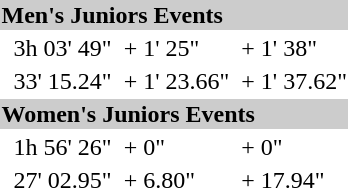<table>
<tr style="background:#ccc;">
<td colspan=7><strong>Men's Juniors Events</strong></td>
</tr>
<tr>
<td><br></td>
<td></td>
<td>3h 03' 49"</td>
<td></td>
<td>+ 1' 25"</td>
<td></td>
<td>+ 1' 38"</td>
</tr>
<tr>
<td><br></td>
<td></td>
<td>33' 15.24"</td>
<td></td>
<td>+ 1' 23.66"</td>
<td></td>
<td>+ 1' 37.62"</td>
</tr>
<tr style="background:#ccc;">
<td colspan=7><strong>Women's Juniors Events</strong></td>
</tr>
<tr>
<td><br></td>
<td></td>
<td>1h 56' 26"</td>
<td></td>
<td>+ 0"</td>
<td></td>
<td>+ 0"</td>
</tr>
<tr>
<td><br></td>
<td></td>
<td>27' 02.95"</td>
<td></td>
<td>+ 6.80"</td>
<td></td>
<td>+ 17.94"</td>
</tr>
<tr>
</tr>
</table>
